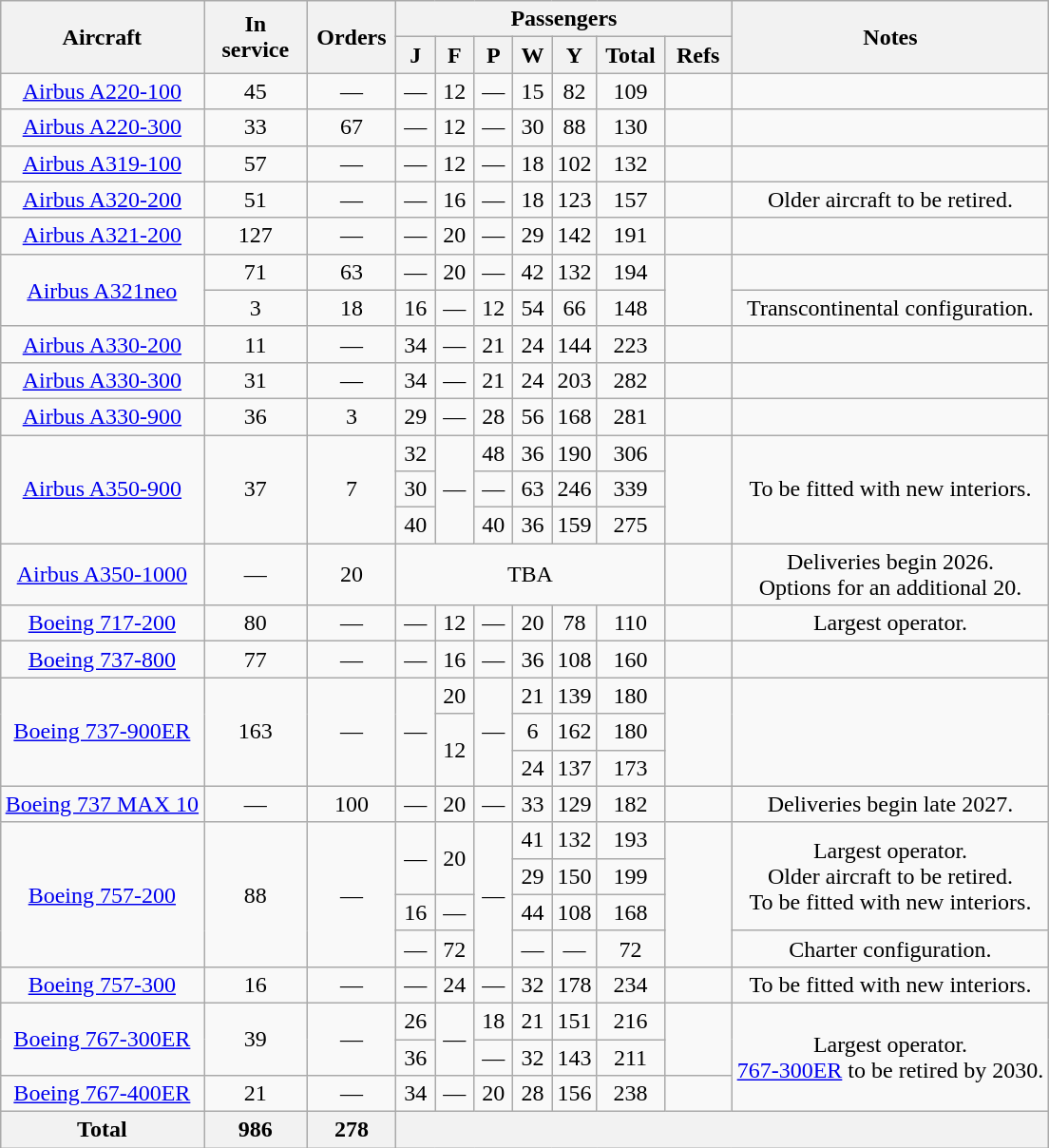<table class="wikitable" style="text-align:center;margin:auto;">
<tr>
<th rowspan="2">Aircraft</th>
<th rowspan="2" width="65px;">In<br>service</th>
<th rowspan="2" width="55px;">Orders</th>
<th colspan="7">Passengers</th>
<th rowspan="2">Notes</th>
</tr>
<tr>
<th style="width:20px;"><abbr>J</abbr></th>
<th style="width:20px;"><abbr>F</abbr></th>
<th style="width:20px;"><abbr>P</abbr></th>
<th style="width:20px;"><abbr>W</abbr></th>
<th style="width:20px;"><abbr>Y</abbr></th>
<th style="width:40px;">Total</th>
<th style="width:40px;">Refs</th>
</tr>
<tr>
<td><a href='#'>Airbus A220-100</a></td>
<td>45</td>
<td>—</td>
<td>—</td>
<td>12</td>
<td>—</td>
<td>15</td>
<td>82</td>
<td>109</td>
<td></td>
<td></td>
</tr>
<tr>
<td><a href='#'>Airbus A220-300</a></td>
<td>33</td>
<td>67</td>
<td>—</td>
<td>12</td>
<td>—</td>
<td>30</td>
<td>88</td>
<td>130</td>
<td></td>
<td></td>
</tr>
<tr>
<td><a href='#'>Airbus A319-100</a></td>
<td>57</td>
<td>—</td>
<td>—</td>
<td>12</td>
<td>—</td>
<td>18</td>
<td>102</td>
<td>132</td>
<td></td>
<td></td>
</tr>
<tr>
<td><a href='#'>Airbus A320-200</a></td>
<td>51</td>
<td>—</td>
<td>—</td>
<td>16</td>
<td>—</td>
<td>18</td>
<td>123</td>
<td>157</td>
<td></td>
<td>Older aircraft to be retired.</td>
</tr>
<tr>
<td><a href='#'>Airbus A321-200</a></td>
<td>127</td>
<td>—</td>
<td>—</td>
<td>20</td>
<td>—</td>
<td>29</td>
<td>142</td>
<td>191</td>
<td></td>
<td></td>
</tr>
<tr>
<td rowspan=2><a href='#'>Airbus A321neo</a></td>
<td>71</td>
<td>63</td>
<td>—</td>
<td>20</td>
<td>—</td>
<td>42</td>
<td>132</td>
<td>194</td>
<td rowspan="2"></td>
<td></td>
</tr>
<tr>
<td>3</td>
<td>18</td>
<td>16</td>
<td>—</td>
<td>12</td>
<td>54</td>
<td>66</td>
<td>148</td>
<td>Transcontinental configuration.</td>
</tr>
<tr>
<td><a href='#'>Airbus A330-200</a></td>
<td>11</td>
<td>—</td>
<td>34</td>
<td>—</td>
<td>21</td>
<td>24</td>
<td>144</td>
<td>223</td>
<td></td>
<td></td>
</tr>
<tr>
<td><a href='#'>Airbus A330-300</a></td>
<td>31</td>
<td>—</td>
<td>34</td>
<td>—</td>
<td>21</td>
<td>24</td>
<td>203</td>
<td>282</td>
<td></td>
<td></td>
</tr>
<tr>
<td><a href='#'>Airbus A330-900</a></td>
<td>36</td>
<td>3</td>
<td>29</td>
<td>—</td>
<td>28</td>
<td>56</td>
<td>168</td>
<td>281</td>
<td></td>
<td></td>
</tr>
<tr>
<td rowspan="3"><a href='#'>Airbus A350-900</a></td>
<td rowspan="3">37</td>
<td rowspan="3">7</td>
<td>32</td>
<td rowspan="3">—</td>
<td>48</td>
<td>36</td>
<td>190</td>
<td>306</td>
<td rowspan="3"></td>
<td rowspan="3">To be fitted with new interiors.</td>
</tr>
<tr>
<td>30</td>
<td>—</td>
<td>63</td>
<td>246</td>
<td>339</td>
</tr>
<tr>
<td>40</td>
<td>40</td>
<td>36</td>
<td>159</td>
<td>275</td>
</tr>
<tr>
<td><a href='#'>Airbus A350-1000</a></td>
<td>—</td>
<td>20</td>
<td colspan="6"><abbr>TBA</abbr></td>
<td></td>
<td>Deliveries begin 2026.<br>Options for an additional 20.</td>
</tr>
<tr>
<td><a href='#'>Boeing 717-200</a></td>
<td>80</td>
<td>—</td>
<td>—</td>
<td>12</td>
<td>—</td>
<td>20</td>
<td>78</td>
<td>110</td>
<td></td>
<td>Largest operator.</td>
</tr>
<tr>
<td><a href='#'>Boeing 737-800</a></td>
<td>77</td>
<td>—</td>
<td>—</td>
<td>16</td>
<td>—</td>
<td>36</td>
<td>108</td>
<td>160</td>
<td></td>
<td></td>
</tr>
<tr>
<td rowspan="3"><a href='#'>Boeing 737-900ER</a></td>
<td rowspan="3">163</td>
<td rowspan="3">—</td>
<td rowspan="3">—</td>
<td>20</td>
<td rowspan="3">—</td>
<td>21</td>
<td>139</td>
<td>180</td>
<td rowspan="3"></td>
<td rowspan="3"></td>
</tr>
<tr>
<td rowspan="2">12</td>
<td>6</td>
<td>162</td>
<td>180</td>
</tr>
<tr>
<td>24</td>
<td>137</td>
<td>173</td>
</tr>
<tr>
<td><a href='#'>Boeing 737 MAX 10</a></td>
<td>—</td>
<td>100</td>
<td>—</td>
<td>20</td>
<td>—</td>
<td>33</td>
<td>129</td>
<td>182</td>
<td></td>
<td>Deliveries begin late 2027.</td>
</tr>
<tr>
<td rowspan="4"><a href='#'>Boeing 757-200</a></td>
<td rowspan="4">88</td>
<td rowspan="4">—</td>
<td rowspan="2">—</td>
<td rowspan="2">20</td>
<td rowspan="4">—</td>
<td>41</td>
<td>132</td>
<td>193</td>
<td rowspan="4"></td>
<td rowspan="3">Largest operator.<br>Older aircraft to be retired.<br>To be fitted with new interiors.</td>
</tr>
<tr>
<td>29</td>
<td>150</td>
<td>199</td>
</tr>
<tr>
<td>16</td>
<td>—</td>
<td>44</td>
<td>108</td>
<td>168</td>
</tr>
<tr>
<td>—</td>
<td>72</td>
<td>—</td>
<td>—</td>
<td>72</td>
<td>Charter configuration.</td>
</tr>
<tr>
<td><a href='#'>Boeing 757-300</a></td>
<td>16</td>
<td>—</td>
<td>—</td>
<td>24</td>
<td>—</td>
<td>32</td>
<td>178</td>
<td>234</td>
<td></td>
<td>To be fitted with new interiors.</td>
</tr>
<tr>
<td rowspan="2"><a href='#'>Boeing 767-300ER</a></td>
<td rowspan="2">39</td>
<td rowspan="2">—</td>
<td>26</td>
<td rowspan="2">—</td>
<td>18</td>
<td>21</td>
<td>151</td>
<td>216</td>
<td rowspan="2"></td>
<td rowspan="3">Largest operator.<br><a href='#'>767-300ER</a> to be retired by 2030.</td>
</tr>
<tr>
<td>36</td>
<td>—</td>
<td>32</td>
<td>143</td>
<td>211</td>
</tr>
<tr>
<td><a href='#'>Boeing 767-400ER</a></td>
<td>21</td>
<td>—</td>
<td>34</td>
<td>—</td>
<td>20</td>
<td>28</td>
<td>156</td>
<td>238</td>
<td></td>
</tr>
<tr>
<th>Total</th>
<th>986</th>
<th>278</th>
<th colspan="8"></th>
</tr>
</table>
